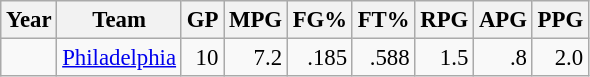<table class="wikitable sortable" style="font-size:95%; text-align:right;">
<tr>
<th>Year</th>
<th>Team</th>
<th>GP</th>
<th>MPG</th>
<th>FG%</th>
<th>FT%</th>
<th>RPG</th>
<th>APG</th>
<th>PPG</th>
</tr>
<tr>
<td style="text-align:left;"></td>
<td style="text-align:left;"><a href='#'>Philadelphia</a></td>
<td>10</td>
<td>7.2</td>
<td>.185</td>
<td>.588</td>
<td>1.5</td>
<td>.8</td>
<td>2.0</td>
</tr>
</table>
